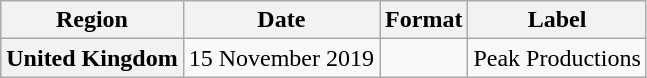<table class="wikitable plainrowheaders" style="text-align:center;">
<tr>
<th>Region</th>
<th>Date</th>
<th>Format</th>
<th>Label</th>
</tr>
<tr>
<th scope="row">United Kingdom</th>
<td>15 November 2019</td>
<td></td>
<td>Peak Productions</td>
</tr>
</table>
